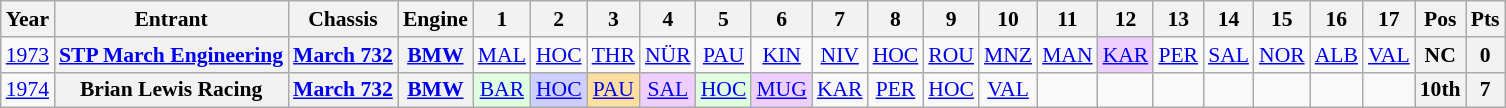<table class="wikitable" style="text-align:center; font-size:90%">
<tr>
<th>Year</th>
<th>Entrant</th>
<th>Chassis</th>
<th>Engine</th>
<th>1</th>
<th>2</th>
<th>3</th>
<th>4</th>
<th>5</th>
<th>6</th>
<th>7</th>
<th>8</th>
<th>9</th>
<th>10</th>
<th>11</th>
<th>12</th>
<th>13</th>
<th>14</th>
<th>15</th>
<th>16</th>
<th>17</th>
<th>Pos</th>
<th>Pts</th>
</tr>
<tr>
<td><a href='#'>1973</a></td>
<th><a href='#'>STP March Engineering</a></th>
<th><a href='#'>March 732</a></th>
<th><a href='#'>BMW</a></th>
<td><a href='#'>MAL</a></td>
<td><a href='#'>HOC</a></td>
<td><a href='#'>THR</a></td>
<td><a href='#'>NÜR</a></td>
<td><a href='#'>PAU</a></td>
<td><a href='#'>KIN</a></td>
<td><a href='#'>NIV</a></td>
<td><a href='#'>HOC</a></td>
<td><a href='#'>ROU</a></td>
<td><a href='#'>MNZ</a></td>
<td><a href='#'>MAN</a></td>
<td style="background:#EFCFFF;"><a href='#'>KAR</a><br></td>
<td><a href='#'>PER</a></td>
<td><a href='#'>SAL</a></td>
<td><a href='#'>NOR</a></td>
<td><a href='#'>ALB</a></td>
<td><a href='#'>VAL</a></td>
<th>NC</th>
<th>0</th>
</tr>
<tr>
<td><a href='#'>1974</a></td>
<th>Brian Lewis Racing</th>
<th><a href='#'>March 732</a></th>
<th><a href='#'>BMW</a></th>
<td style="background:#DFFFDF;"><a href='#'>BAR</a><br></td>
<td style="background:#CFCFFF;"><a href='#'>HOC</a><br></td>
<td style="background:#FFDF9F;"><a href='#'>PAU</a><br></td>
<td style="background:#EFCFFF;"><a href='#'>SAL</a><br></td>
<td style="background:#DFFFDF;"><a href='#'>HOC</a><br></td>
<td style="background:#EFCFFF;"><a href='#'>MUG</a><br></td>
<td><a href='#'>KAR</a></td>
<td><a href='#'>PER</a></td>
<td><a href='#'>HOC</a></td>
<td><a href='#'>VAL</a></td>
<td></td>
<td></td>
<td></td>
<td></td>
<td></td>
<td></td>
<td></td>
<th>10th</th>
<th>7</th>
</tr>
</table>
